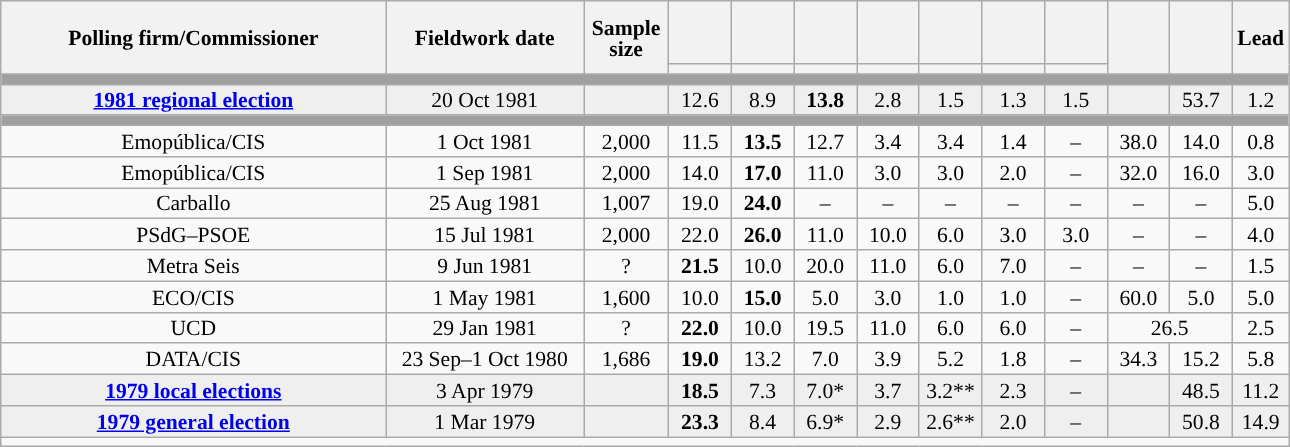<table class="wikitable collapsible collapsed" style="text-align:center; font-size:90%; line-height:14px;">
<tr style="height:42px;">
<th style="width:250px;" rowspan="2">Polling firm/Commissioner</th>
<th style="width:125px;" rowspan="2">Fieldwork date</th>
<th style="width:50px;" rowspan="2">Sample size</th>
<th style="width:35px;"></th>
<th style="width:35px;"></th>
<th style="width:35px;"></th>
<th style="width:35px;"></th>
<th style="width:35px;"></th>
<th style="width:35px;"></th>
<th style="width:35px;"></th>
<th style="width:35px;" rowspan="2"></th>
<th style="width:35px;" rowspan="2"></th>
<th style="width:30px;" rowspan="2">Lead</th>
</tr>
<tr>
<th style="color:inherit;background:"></th>
<th style="color:inherit;background:"></th>
<th style="color:inherit;background:"></th>
<th style="color:inherit;background:"></th>
<th style="color:inherit;background:"></th>
<th style="color:inherit;background:"></th>
<th style="color:inherit;background:"></th>
</tr>
<tr>
<td colspan="13" style="background:#A0A0A0"></td>
</tr>
<tr style="background:#EFEFEF;">
<td><strong><a href='#'>1981 regional election</a></strong></td>
<td>20 Oct 1981</td>
<td></td>
<td>12.6</td>
<td>8.9</td>
<td><strong>13.8</strong></td>
<td>2.8</td>
<td>1.5</td>
<td>1.3</td>
<td>1.5</td>
<td></td>
<td>53.7</td>
<td style="background:">1.2</td>
</tr>
<tr>
<td colspan="13" style="background:#A0A0A0"></td>
</tr>
<tr>
<td>Emopública/CIS</td>
<td>1 Oct 1981</td>
<td>2,000</td>
<td>11.5</td>
<td><strong>13.5</strong></td>
<td>12.7</td>
<td>3.4</td>
<td>3.4</td>
<td>1.4</td>
<td>–</td>
<td>38.0</td>
<td>14.0</td>
<td style="background:">0.8</td>
</tr>
<tr>
<td>Emopública/CIS</td>
<td>1 Sep 1981</td>
<td>2,000</td>
<td>14.0</td>
<td><strong>17.0</strong></td>
<td>11.0</td>
<td>3.0</td>
<td>3.0</td>
<td>2.0</td>
<td>–</td>
<td>32.0</td>
<td>16.0</td>
<td style="background:">3.0</td>
</tr>
<tr>
<td>Carballo</td>
<td>25 Aug 1981</td>
<td>1,007</td>
<td>19.0</td>
<td><strong>24.0</strong></td>
<td>–</td>
<td>–</td>
<td>–</td>
<td>–</td>
<td>–</td>
<td>–</td>
<td>–</td>
<td style="background:">5.0</td>
</tr>
<tr>
<td>PSdG–PSOE</td>
<td>15 Jul 1981</td>
<td>2,000</td>
<td>22.0</td>
<td><strong>26.0</strong></td>
<td>11.0</td>
<td>10.0</td>
<td>6.0</td>
<td>3.0</td>
<td>3.0</td>
<td>–</td>
<td>–</td>
<td style="background:">4.0</td>
</tr>
<tr>
<td>Metra Seis</td>
<td>9 Jun 1981</td>
<td>?</td>
<td><strong>21.5</strong></td>
<td>10.0</td>
<td>20.0</td>
<td>11.0</td>
<td>6.0</td>
<td>7.0</td>
<td>–</td>
<td>–</td>
<td>–</td>
<td style="background:">1.5</td>
</tr>
<tr>
<td>ECO/CIS</td>
<td>1 May 1981</td>
<td>1,600</td>
<td>10.0</td>
<td><strong>15.0</strong></td>
<td>5.0</td>
<td>3.0</td>
<td>1.0</td>
<td>1.0</td>
<td>–</td>
<td>60.0</td>
<td>5.0</td>
<td style="background:">5.0</td>
</tr>
<tr>
<td>UCD</td>
<td>29 Jan 1981</td>
<td>?</td>
<td><strong>22.0</strong></td>
<td>10.0</td>
<td>19.5</td>
<td>11.0</td>
<td>6.0</td>
<td>6.0</td>
<td>–</td>
<td colspan="2">26.5</td>
<td style="background:">2.5</td>
</tr>
<tr>
<td>DATA/CIS</td>
<td>23 Sep–1 Oct 1980</td>
<td>1,686</td>
<td><strong>19.0</strong></td>
<td>13.2</td>
<td>7.0</td>
<td>3.9</td>
<td>5.2</td>
<td>1.8</td>
<td>–</td>
<td>34.3</td>
<td>15.2</td>
<td style="background:">5.8</td>
</tr>
<tr style="background:#EFEFEF;">
<td><strong><a href='#'>1979 local elections</a></strong></td>
<td>3 Apr 1979</td>
<td></td>
<td><strong>18.5</strong></td>
<td>7.3</td>
<td>7.0*</td>
<td>3.7</td>
<td>3.2**</td>
<td>2.3</td>
<td>–</td>
<td></td>
<td>48.5</td>
<td style="background:">11.2</td>
</tr>
<tr style="background:#EFEFEF;">
<td><strong><a href='#'>1979 general election</a></strong></td>
<td>1 Mar 1979</td>
<td></td>
<td><strong>23.3</strong></td>
<td>8.4</td>
<td>6.9*</td>
<td>2.9</td>
<td>2.6**</td>
<td>2.0</td>
<td>–</td>
<td></td>
<td>50.8</td>
<td style="background:">14.9</td>
</tr>
<tr>
<td align="left" colspan="13"></td>
</tr>
</table>
